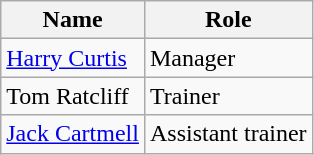<table class="wikitable">
<tr>
<th>Name</th>
<th>Role</th>
</tr>
<tr>
<td> <a href='#'>Harry Curtis</a></td>
<td>Manager</td>
</tr>
<tr>
<td> Tom Ratcliff</td>
<td>Trainer</td>
</tr>
<tr>
<td> <a href='#'>Jack Cartmell</a></td>
<td>Assistant trainer</td>
</tr>
</table>
